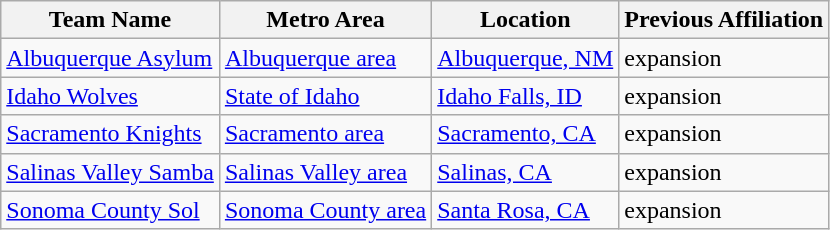<table class="wikitable">
<tr>
<th>Team Name</th>
<th>Metro Area</th>
<th>Location</th>
<th>Previous Affiliation</th>
</tr>
<tr>
<td> <a href='#'>Albuquerque Asylum</a></td>
<td><a href='#'>Albuquerque area</a></td>
<td><a href='#'>Albuquerque, NM</a></td>
<td>expansion</td>
</tr>
<tr>
<td> <a href='#'>Idaho Wolves</a></td>
<td><a href='#'>State of Idaho</a></td>
<td><a href='#'>Idaho Falls, ID</a></td>
<td>expansion</td>
</tr>
<tr>
<td> <a href='#'>Sacramento Knights</a></td>
<td><a href='#'>Sacramento area</a></td>
<td><a href='#'>Sacramento, CA</a></td>
<td>expansion</td>
</tr>
<tr>
<td> <a href='#'>Salinas Valley Samba</a></td>
<td><a href='#'>Salinas Valley area</a></td>
<td><a href='#'>Salinas, CA</a></td>
<td>expansion</td>
</tr>
<tr>
<td> <a href='#'>Sonoma County Sol</a></td>
<td><a href='#'>Sonoma County area</a></td>
<td><a href='#'>Santa Rosa, CA</a></td>
<td>expansion</td>
</tr>
</table>
